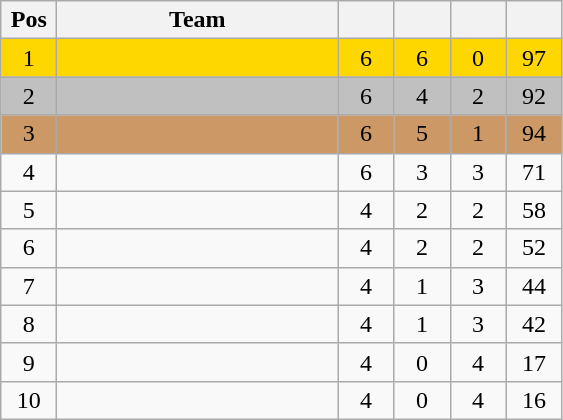<table class="wikitable" style="text-align:center">
<tr>
<th width=30>Pos</th>
<th width=180>Team</th>
<th width=30></th>
<th width=30></th>
<th width=30></th>
<th width=30></th>
</tr>
<tr bgcolor=gold>
<td>1</td>
<td align=left></td>
<td>6</td>
<td>6</td>
<td>0</td>
<td>97</td>
</tr>
<tr bgcolor=silver>
<td>2</td>
<td align=left></td>
<td>6</td>
<td>4</td>
<td>2</td>
<td>92</td>
</tr>
<tr bgcolor=cc9966>
<td>3</td>
<td align=left></td>
<td>6</td>
<td>5</td>
<td>1</td>
<td>94</td>
</tr>
<tr>
<td>4</td>
<td align=left></td>
<td>6</td>
<td>3</td>
<td>3</td>
<td>71</td>
</tr>
<tr>
<td>5</td>
<td align=left></td>
<td>4</td>
<td>2</td>
<td>2</td>
<td>58</td>
</tr>
<tr>
<td>6</td>
<td align=left></td>
<td>4</td>
<td>2</td>
<td>2</td>
<td>52</td>
</tr>
<tr>
<td>7</td>
<td align=left></td>
<td>4</td>
<td>1</td>
<td>3</td>
<td>44</td>
</tr>
<tr>
<td>8</td>
<td align=left></td>
<td>4</td>
<td>1</td>
<td>3</td>
<td>42</td>
</tr>
<tr>
<td>9</td>
<td align=left></td>
<td>4</td>
<td>0</td>
<td>4</td>
<td>17</td>
</tr>
<tr>
<td>10</td>
<td align=left></td>
<td>4</td>
<td>0</td>
<td>4</td>
<td>16</td>
</tr>
</table>
